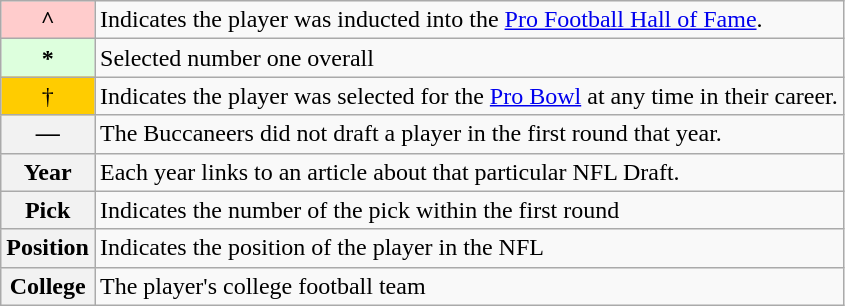<table class="wikitable">
<tr>
<th scope="row" style="background:#FFCCCC">^</th>
<td>Indicates the player was inducted into the <a href='#'>Pro Football Hall of Fame</a>.</td>
</tr>
<tr>
<th scope="row" style="background:#DDFFDD"> * </th>
<td>Selected number one overall</td>
</tr>
<tr>
<td style="background-color:#FFCC00; border:1px solid #aaaaaa; width:2em;" align=center>†</td>
<td>Indicates the player was selected for the <a href='#'>Pro Bowl</a> at any time in their career.</td>
</tr>
<tr>
<th scope="row">—</th>
<td>The Buccaneers did not draft a player in the first round that year.</td>
</tr>
<tr>
<th scope="row">Year</th>
<td>Each year links to an article about that particular NFL Draft.</td>
</tr>
<tr>
<th scope="row">Pick</th>
<td>Indicates the number of the pick within the first round</td>
</tr>
<tr>
<th scope="row">Position</th>
<td>Indicates the position of the player in the NFL</td>
</tr>
<tr>
<th scope="row">College</th>
<td>The player's college football team</td>
</tr>
</table>
